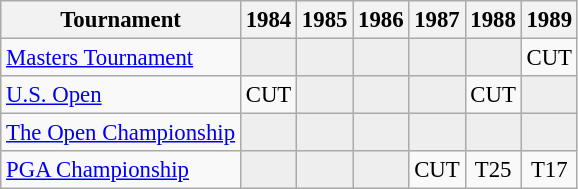<table class="wikitable" style="font-size:95%;text-align:center;">
<tr>
<th>Tournament</th>
<th>1984</th>
<th>1985</th>
<th>1986</th>
<th>1987</th>
<th>1988</th>
<th>1989</th>
</tr>
<tr>
<td align=left><a href='#'>Masters Tournament</a></td>
<td style="background:#eeeeee;"></td>
<td style="background:#eeeeee;"></td>
<td style="background:#eeeeee;"></td>
<td style="background:#eeeeee;"></td>
<td style="background:#eeeeee;"></td>
<td>CUT</td>
</tr>
<tr>
<td align=left><a href='#'>U.S. Open</a></td>
<td>CUT</td>
<td style="background:#eeeeee;"></td>
<td style="background:#eeeeee;"></td>
<td style="background:#eeeeee;"></td>
<td>CUT</td>
<td style="background:#eeeeee;"></td>
</tr>
<tr>
<td align=left><a href='#'>The Open Championship</a></td>
<td style="background:#eeeeee;"></td>
<td style="background:#eeeeee;"></td>
<td style="background:#eeeeee;"></td>
<td style="background:#eeeeee;"></td>
<td style="background:#eeeeee;"></td>
<td style="background:#eeeeee;"></td>
</tr>
<tr>
<td align=left><a href='#'>PGA Championship</a></td>
<td style="background:#eeeeee;"></td>
<td style="background:#eeeeee;"></td>
<td style="background:#eeeeee;"></td>
<td>CUT</td>
<td>T25</td>
<td>T17</td>
</tr>
</table>
